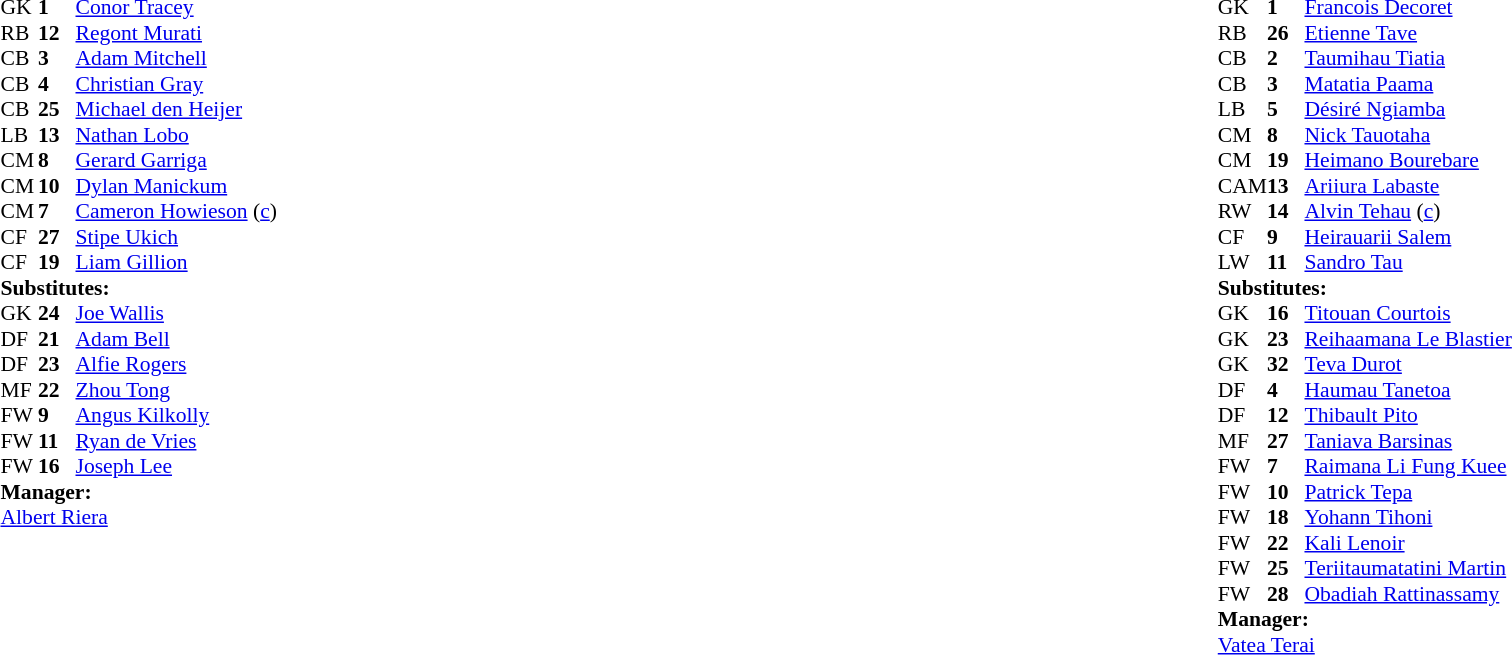<table width="100%">
<tr>
<td valign="top" width="40%"><br><table style="font-size:90%" cellspacing="0" cellpadding="0">
<tr>
<th width=25></th>
<th width=25></th>
</tr>
<tr>
<td>GK</td>
<td><strong>1</strong></td>
<td> <a href='#'>Conor Tracey</a></td>
</tr>
<tr>
<td>RB</td>
<td><strong>12</strong></td>
<td> <a href='#'>Regont Murati</a></td>
</tr>
<tr>
<td>CB</td>
<td><strong>3</strong></td>
<td> <a href='#'>Adam Mitchell</a></td>
</tr>
<tr>
<td>CB</td>
<td><strong>4</strong></td>
<td> <a href='#'>Christian Gray</a></td>
<td></td>
</tr>
<tr>
<td>CB</td>
<td><strong>25</strong></td>
<td> <a href='#'>Michael den Heijer</a></td>
</tr>
<tr>
<td>LB</td>
<td><strong>13</strong></td>
<td> <a href='#'>Nathan Lobo</a></td>
<td></td>
<td></td>
</tr>
<tr>
<td>CM</td>
<td><strong>8</strong></td>
<td> <a href='#'>Gerard Garriga</a></td>
<td></td>
<td></td>
</tr>
<tr>
<td>CM</td>
<td><strong>10</strong></td>
<td> <a href='#'>Dylan Manickum</a></td>
<td></td>
<td></td>
</tr>
<tr>
<td>CM</td>
<td><strong>7</strong></td>
<td> <a href='#'>Cameron Howieson</a> (<a href='#'>c</a>)</td>
</tr>
<tr>
<td>CF</td>
<td><strong>27</strong></td>
<td> <a href='#'>Stipe Ukich</a></td>
<td></td>
<td></td>
</tr>
<tr>
<td>CF</td>
<td><strong>19</strong></td>
<td> <a href='#'>Liam Gillion</a></td>
<td></td>
<td></td>
</tr>
<tr>
<td colspan=3><strong>Substitutes:</strong></td>
</tr>
<tr>
<td>GK</td>
<td><strong>24</strong></td>
<td> <a href='#'>Joe Wallis</a></td>
</tr>
<tr>
<td>DF</td>
<td><strong>21</strong></td>
<td> <a href='#'>Adam Bell</a></td>
</tr>
<tr>
<td>DF</td>
<td><strong>23</strong></td>
<td> <a href='#'>Alfie Rogers</a></td>
<td></td>
<td></td>
</tr>
<tr>
<td>MF</td>
<td><strong>22</strong></td>
<td> <a href='#'>Zhou Tong</a></td>
<td></td>
<td></td>
</tr>
<tr>
<td>FW</td>
<td><strong>9</strong></td>
<td> <a href='#'>Angus Kilkolly</a></td>
<td></td>
<td></td>
</tr>
<tr>
<td>FW</td>
<td><strong>11</strong></td>
<td> <a href='#'>Ryan de Vries</a></td>
<td></td>
<td></td>
</tr>
<tr>
<td>FW</td>
<td><strong>16</strong></td>
<td> <a href='#'>Joseph Lee</a></td>
<td></td>
<td></td>
</tr>
<tr>
<td colspan=3><strong>Manager:</strong></td>
</tr>
<tr>
<td colspan=3> <a href='#'>Albert Riera</a></td>
</tr>
</table>
</td>
<td valign="top" width="50%"><br><table style="font-size:90%; margin:auto" cellspacing="0" cellpadding="0">
<tr>
<th width=25></th>
<th width=25></th>
</tr>
<tr>
<td>GK</td>
<td><strong>1</strong></td>
<td> <a href='#'>Francois Decoret</a></td>
</tr>
<tr>
<td>RB</td>
<td><strong>26</strong></td>
<td> <a href='#'>Etienne Tave</a></td>
</tr>
<tr>
<td>CB</td>
<td><strong>2</strong></td>
<td> <a href='#'>Taumihau Tiatia</a></td>
<td></td>
<td></td>
</tr>
<tr>
<td>CB</td>
<td><strong>3</strong></td>
<td> <a href='#'>Matatia Paama</a></td>
</tr>
<tr>
<td>LB</td>
<td><strong>5</strong></td>
<td> <a href='#'>Désiré Ngiamba</a></td>
</tr>
<tr>
<td>CM</td>
<td><strong>8</strong></td>
<td> <a href='#'>Nick Tauotaha</a></td>
</tr>
<tr>
<td>CM</td>
<td><strong>19</strong></td>
<td> <a href='#'>Heimano Bourebare</a></td>
<td></td>
<td></td>
</tr>
<tr>
<td>CAM</td>
<td><strong>13</strong></td>
<td> <a href='#'>Ariiura Labaste</a></td>
<td></td>
<td></td>
</tr>
<tr>
<td>RW</td>
<td><strong>14</strong></td>
<td> <a href='#'>Alvin Tehau</a> (<a href='#'>c</a>)</td>
<td></td>
</tr>
<tr>
<td>CF</td>
<td><strong>9</strong></td>
<td> <a href='#'>Heirauarii Salem</a></td>
<td></td>
<td></td>
</tr>
<tr>
<td>LW</td>
<td><strong>11</strong></td>
<td> <a href='#'>Sandro Tau</a></td>
<td></td>
<td></td>
</tr>
<tr>
<td colspan=3><strong>Substitutes:</strong></td>
</tr>
<tr>
<td>GK</td>
<td><strong>16</strong></td>
<td> <a href='#'>Titouan Courtois</a></td>
</tr>
<tr>
<td>GK</td>
<td><strong>23</strong></td>
<td> <a href='#'>Reihaamana Le Blastier</a></td>
</tr>
<tr>
<td>GK</td>
<td><strong>32</strong></td>
<td> <a href='#'>Teva Durot</a></td>
</tr>
<tr>
<td>DF</td>
<td><strong>4</strong></td>
<td> <a href='#'>Haumau Tanetoa</a></td>
</tr>
<tr>
<td>DF</td>
<td><strong>12</strong></td>
<td> <a href='#'>Thibault Pito</a></td>
<td></td>
<td></td>
</tr>
<tr>
<td>MF</td>
<td><strong>27</strong></td>
<td> <a href='#'>Taniava Barsinas</a></td>
</tr>
<tr>
<td>FW</td>
<td><strong>7</strong></td>
<td> <a href='#'>Raimana Li Fung Kuee</a></td>
<td></td>
<td></td>
</tr>
<tr>
<td>FW</td>
<td><strong>10</strong></td>
<td> <a href='#'>Patrick Tepa</a></td>
<td></td>
<td></td>
</tr>
<tr>
<td>FW</td>
<td><strong>18</strong></td>
<td> <a href='#'>Yohann Tihoni</a></td>
</tr>
<tr>
<td>FW</td>
<td><strong>22</strong></td>
<td> <a href='#'>Kali Lenoir</a></td>
<td></td>
<td></td>
</tr>
<tr>
<td>FW</td>
<td><strong>25</strong></td>
<td> <a href='#'>Teriitaumatatini Martin</a></td>
</tr>
<tr>
<td>FW</td>
<td><strong>28</strong></td>
<td> <a href='#'>Obadiah Rattinassamy</a></td>
</tr>
<tr>
<td colspan=3><strong>Manager:</strong></td>
</tr>
<tr>
<td colspan=3> <a href='#'>Vatea Terai</a></td>
</tr>
</table>
</td>
</tr>
</table>
